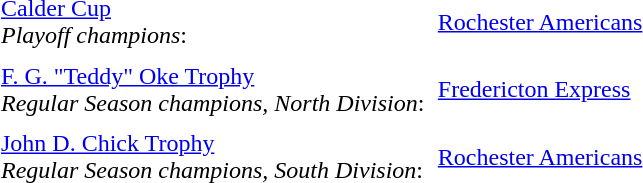<table cellpadding="3" cellspacing="3">
<tr>
<td><a href='#'>Calder Cup</a><br><em>Playoff champions</em>:</td>
<td><a href='#'>Rochester Americans</a></td>
</tr>
<tr>
<td><a href='#'>F. G. "Teddy" Oke Trophy</a><br><em>Regular Season champions, North Division</em>:</td>
<td><a href='#'>Fredericton Express</a></td>
</tr>
<tr>
<td><a href='#'>John D. Chick Trophy</a><br><em>Regular Season champions, South Division</em>:</td>
<td><a href='#'>Rochester Americans</a></td>
</tr>
</table>
